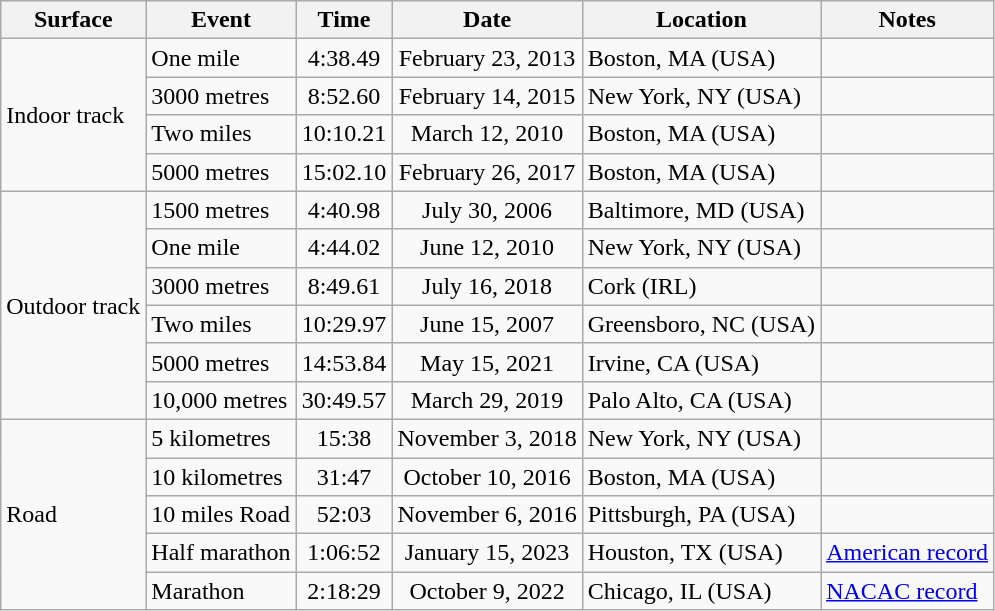<table class="wikitable sortable">
<tr>
<th>Surface</th>
<th>Event</th>
<th>Time</th>
<th>Date</th>
<th>Location</th>
<th>Notes</th>
</tr>
<tr>
<td rowspan=4>Indoor track</td>
<td>One mile</td>
<td align="center">4:38.49</td>
<td align="center">February 23, 2013</td>
<td>Boston, MA (USA)</td>
<td></td>
</tr>
<tr>
<td>3000 metres</td>
<td align="center">8:52.60</td>
<td align="center">February 14, 2015</td>
<td>New York, NY (USA)</td>
<td></td>
</tr>
<tr>
<td>Two miles</td>
<td align="center">10:10.21</td>
<td align="center">March 12, 2010</td>
<td>Boston, MA (USA)</td>
<td></td>
</tr>
<tr>
<td>5000 metres</td>
<td align="center">15:02.10</td>
<td align="center">February 26, 2017</td>
<td>Boston, MA (USA)</td>
<td></td>
</tr>
<tr>
<td rowspan=6>Outdoor track</td>
<td>1500 metres</td>
<td align="center">4:40.98</td>
<td align="center">July 30, 2006</td>
<td>Baltimore, MD (USA)</td>
<td></td>
</tr>
<tr>
<td>One mile</td>
<td align="center">4:44.02</td>
<td align="center">June 12, 2010</td>
<td>New York, NY (USA)</td>
<td></td>
</tr>
<tr>
<td>3000 metres</td>
<td align="center">8:49.61</td>
<td align="center">July 16, 2018</td>
<td>Cork (IRL)</td>
<td></td>
</tr>
<tr>
<td>Two miles</td>
<td align="center">10:29.97</td>
<td align="center">June 15, 2007</td>
<td>Greensboro, NC (USA)</td>
<td></td>
</tr>
<tr>
<td>5000 metres</td>
<td align="center">14:53.84</td>
<td align="center">May 15, 2021</td>
<td>Irvine, CA (USA)</td>
<td></td>
</tr>
<tr>
<td>10,000 metres</td>
<td align="center">30:49.57</td>
<td align="center">March 29, 2019</td>
<td>Palo Alto, CA (USA)</td>
<td></td>
</tr>
<tr>
<td rowspan=5>Road</td>
<td>5 kilometres</td>
<td align="center">15:38</td>
<td align="center">November 3, 2018</td>
<td>New York, NY (USA)</td>
<td></td>
</tr>
<tr>
<td>10 kilometres</td>
<td align="center">31:47</td>
<td align="center">October 10, 2016</td>
<td>Boston, MA (USA)</td>
<td></td>
</tr>
<tr>
<td>10 miles Road</td>
<td align="center">52:03</td>
<td align="center">November 6, 2016</td>
<td>Pittsburgh, PA (USA)</td>
<td></td>
</tr>
<tr>
<td>Half marathon</td>
<td align="center">1:06:52</td>
<td align="center">January 15, 2023</td>
<td>Houston, TX (USA)</td>
<td><a href='#'>American record</a></td>
</tr>
<tr>
<td>Marathon</td>
<td align="center">2:18:29</td>
<td align="center">October 9, 2022</td>
<td>Chicago, IL (USA)</td>
<td><a href='#'>NACAC record</a></td>
</tr>
</table>
